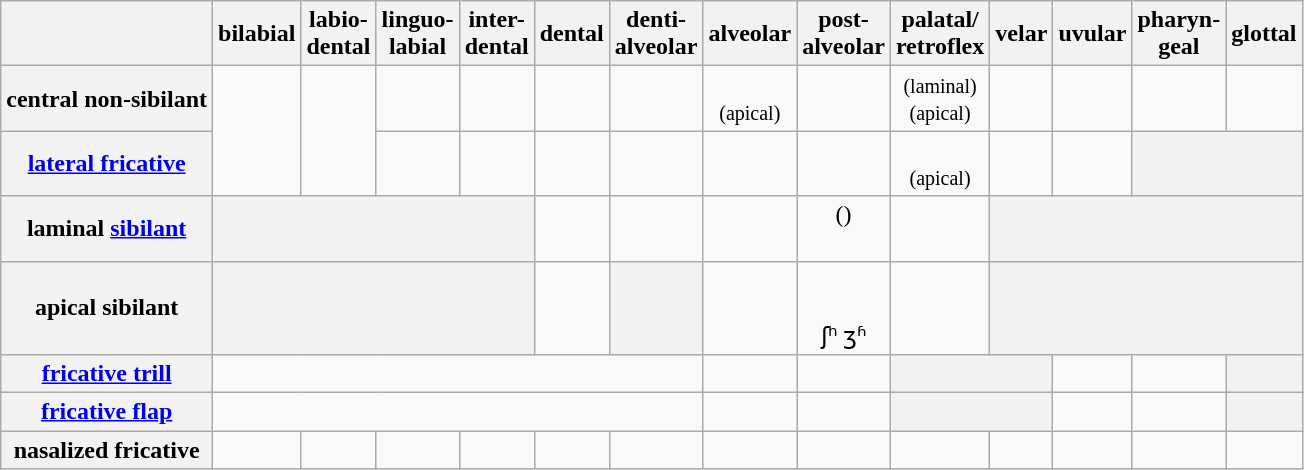<table class="wikitable">
<tr>
<th></th>
<th>bilabial</th>
<th>labio-<br>dental</th>
<th>linguo-<br>labial</th>
<th>inter-<br>dental</th>
<th>dental</th>
<th>denti-<br>alveolar</th>
<th>alveolar</th>
<th>post-<br>alveolar</th>
<th>palatal/<br>retroflex</th>
<th>velar</th>
<th>uvular</th>
<th>pharyn-<br>geal</th>
<th>glottal</th>
</tr>
<tr align=center>
<th>central non-sibilant</th>
<td rowspan=2></td>
<td rowspan=2> <br></td>
<td></td>
<td></td>
<td></td>
<td></td>
<td><br> <small>(apical)</small></td>
<td></td>
<td> <small>(laminal)</small><br> <small>(apical)</small></td>
<td> <br></td>
<td></td>
<td></td>
<td> <br></td>
</tr>
<tr align=center>
<th><a href='#'>lateral fricative</a></th>
<td></td>
<td></td>
<td></td>
<td></td>
<td><br></td>
<td></td>
<td><br> <small>(apical)</small></td>
<td></td>
<td></td>
<th colspan=2></th>
</tr>
<tr align=center>
<th>laminal <a href='#'>sibilant</a></th>
<th colspan=4></th>
<td></td>
<td></td>
<td> <br></td>
<td> ()<br><br></td>
<td> <br></td>
<th colspan=4></th>
</tr>
<tr align=center>
<th>apical sibilant</th>
<th colspan=4></th>
<td></td>
<th></th>
<td></td>
<td><br><br>ʃʰ ʒʱ</td>
<td> <br></td>
<th colspan=4></th>
</tr>
<tr align=center>
<th><a href='#'>fricative trill</a></th>
<td colspan=6></td>
<td></td>
<td></td>
<th colspan=2></th>
<td></td>
<td></td>
<th></th>
</tr>
<tr align=center>
<th><a href='#'>fricative flap</a></th>
<td colspan=6></td>
<td></td>
<td></td>
<th colspan=2></th>
<td></td>
<td></td>
<th></th>
</tr>
<tr align=center>
<th>nasalized fricative</th>
<td></td>
<td></td>
<td></td>
<td></td>
<td></td>
<td></td>
<td></td>
<td></td>
<td></td>
<td></td>
<td></td>
<td></td>
<td></td>
</tr>
</table>
